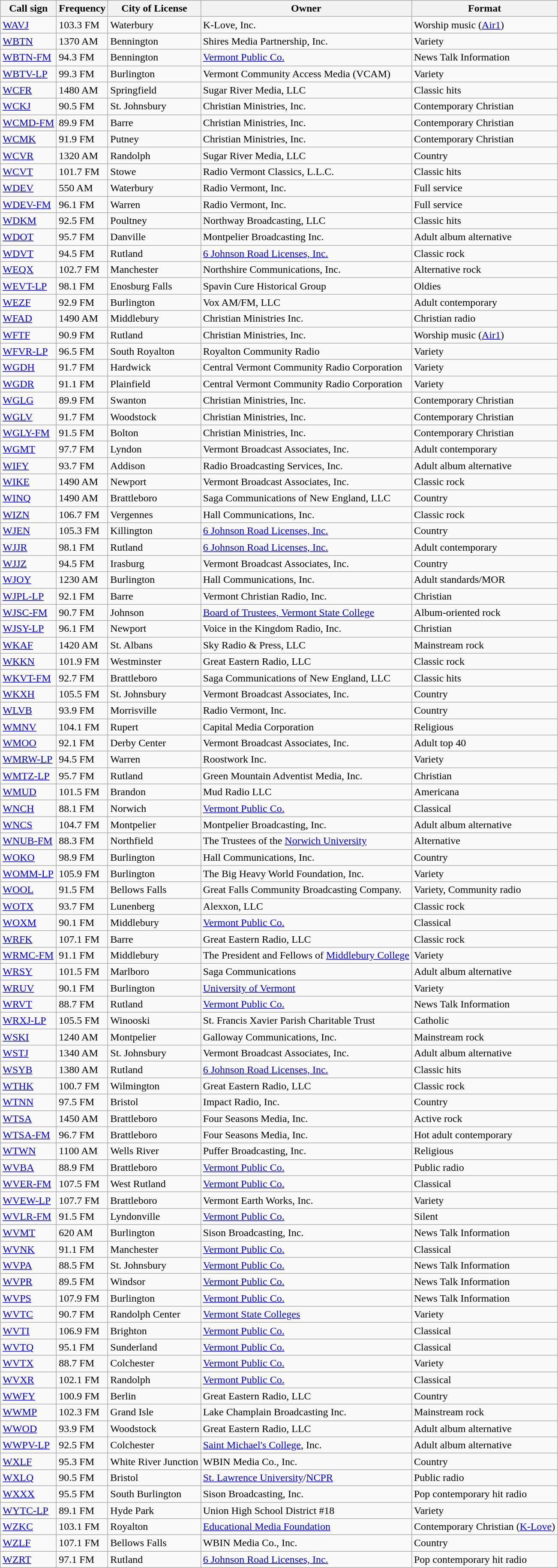<table class="wikitable sortable">
<tr>
<th>Call sign</th>
<th data-sort-type="number">Frequency</th>
<th>City of License </th>
<th>Owner</th>
<th>Format </th>
</tr>
<tr>
<td><a href='#'>WAVJ</a></td>
<td>103.3 FM</td>
<td>Waterbury</td>
<td>K-Love, Inc.</td>
<td>Worship music (<a href='#'>Air1</a>)</td>
</tr>
<tr>
<td><a href='#'>WBTN</a></td>
<td>1370 AM</td>
<td>Bennington</td>
<td>Shires Media Partnership, Inc.</td>
<td>Variety</td>
</tr>
<tr>
<td><a href='#'>WBTN-FM</a></td>
<td>94.3 FM</td>
<td>Bennington</td>
<td><a href='#'>Vermont Public Co.</a></td>
<td>News Talk Information</td>
</tr>
<tr>
<td><a href='#'>WBTV-LP</a></td>
<td>99.3 FM</td>
<td>Burlington</td>
<td>Vermont Community Access Media (VCAM)</td>
<td>Variety</td>
</tr>
<tr>
<td><a href='#'>WCFR</a></td>
<td>1480 AM</td>
<td>Springfield</td>
<td>Sugar River Media, LLC</td>
<td>Classic hits</td>
</tr>
<tr>
<td><a href='#'>WCKJ</a></td>
<td>90.5 FM</td>
<td>St. Johnsbury</td>
<td>Christian Ministries, Inc.</td>
<td>Contemporary Christian</td>
</tr>
<tr>
<td><a href='#'>WCMD-FM</a></td>
<td>89.9 FM</td>
<td>Barre</td>
<td>Christian Ministries, Inc.</td>
<td>Contemporary Christian</td>
</tr>
<tr>
<td><a href='#'>WCMK</a></td>
<td>91.9 FM</td>
<td>Putney</td>
<td>Christian Ministries, Inc.</td>
<td>Contemporary Christian</td>
</tr>
<tr>
<td><a href='#'>WCVR</a></td>
<td>1320 AM</td>
<td>Randolph</td>
<td>Sugar River Media, LLC</td>
<td>Country</td>
</tr>
<tr>
<td><a href='#'>WCVT</a></td>
<td>101.7 FM</td>
<td>Stowe</td>
<td>Radio Vermont Classics, L.L.C.</td>
<td>Classic hits</td>
</tr>
<tr>
<td><a href='#'>WDEV</a></td>
<td>550 AM</td>
<td>Waterbury</td>
<td>Radio Vermont, Inc.</td>
<td>Full service</td>
</tr>
<tr>
<td><a href='#'>WDEV-FM</a></td>
<td>96.1 FM</td>
<td>Warren</td>
<td>Radio Vermont, Inc.</td>
<td>Full service</td>
</tr>
<tr>
<td><a href='#'>WDKM</a></td>
<td>92.5 FM</td>
<td>Poultney</td>
<td>Northway Broadcasting, LLC</td>
<td>Classic hits</td>
</tr>
<tr>
<td><a href='#'>WDOT</a></td>
<td>95.7 FM</td>
<td>Danville</td>
<td>Montpelier Broadcasting Inc.</td>
<td>Adult album alternative</td>
</tr>
<tr>
<td><a href='#'>WDVT</a></td>
<td>94.5 FM</td>
<td>Rutland</td>
<td><a href='#'>6 Johnson Road Licenses, Inc.</a></td>
<td>Classic rock</td>
</tr>
<tr>
<td><a href='#'>WEQX</a></td>
<td>102.7 FM</td>
<td>Manchester</td>
<td>Northshire Communications, Inc.</td>
<td>Alternative rock</td>
</tr>
<tr>
<td><a href='#'>WEVT-LP</a></td>
<td>98.1 FM</td>
<td>Enosburg Falls</td>
<td>Spavin Cure Historical Group</td>
<td>Oldies</td>
</tr>
<tr>
<td><a href='#'>WEZF</a></td>
<td>92.9 FM</td>
<td>Burlington</td>
<td>Vox AM/FM, LLC</td>
<td>Adult contemporary</td>
</tr>
<tr>
<td><a href='#'>WFAD</a></td>
<td>1490 AM</td>
<td>Middlebury</td>
<td>Christian Ministries Inc.</td>
<td>Christian radio</td>
</tr>
<tr>
<td><a href='#'>WFTF</a></td>
<td>90.9 FM</td>
<td>Rutland</td>
<td>Christian Ministries, Inc.</td>
<td>Worship music (<a href='#'>Air1</a>)</td>
</tr>
<tr>
<td><a href='#'>WFVR-LP</a></td>
<td>96.5 FM</td>
<td>South Royalton</td>
<td>Royalton Community Radio</td>
<td>Variety</td>
</tr>
<tr>
<td><a href='#'>WGDH</a></td>
<td>91.7 FM</td>
<td>Hardwick</td>
<td>Central Vermont Community Radio Corporation</td>
<td>Variety</td>
</tr>
<tr>
<td><a href='#'>WGDR</a></td>
<td>91.1 FM</td>
<td>Plainfield</td>
<td>Central Vermont Community Radio Corporation</td>
<td>Variety</td>
</tr>
<tr>
<td><a href='#'>WGLG</a></td>
<td>89.9 FM</td>
<td>Swanton</td>
<td>Christian Ministries, Inc.</td>
<td>Contemporary Christian</td>
</tr>
<tr>
<td><a href='#'>WGLV</a></td>
<td>91.7 FM</td>
<td>Woodstock</td>
<td>Christian Ministries, Inc.</td>
<td>Contemporary Christian</td>
</tr>
<tr>
<td><a href='#'>WGLY-FM</a></td>
<td>91.5 FM</td>
<td>Bolton</td>
<td>Christian Ministries, Inc.</td>
<td>Contemporary Christian</td>
</tr>
<tr>
<td><a href='#'>WGMT</a></td>
<td>97.7 FM</td>
<td>Lyndon</td>
<td>Vermont Broadcast Associates, Inc.</td>
<td>Adult contemporary</td>
</tr>
<tr>
<td><a href='#'>WIFY</a></td>
<td>93.7 FM</td>
<td>Addison</td>
<td>Radio Broadcasting Services, Inc.</td>
<td>Adult album alternative</td>
</tr>
<tr>
<td><a href='#'>WIKE</a></td>
<td>1490 AM</td>
<td>Newport</td>
<td>Vermont Broadcast Associates, Inc.</td>
<td>Classic rock</td>
</tr>
<tr>
<td><a href='#'>WINQ</a></td>
<td>1490 AM</td>
<td>Brattleboro</td>
<td>Saga Communications of New England, LLC</td>
<td>Country</td>
</tr>
<tr>
<td><a href='#'>WIZN</a></td>
<td>106.7 FM</td>
<td>Vergennes</td>
<td>Hall Communications, Inc.</td>
<td>Classic rock</td>
</tr>
<tr>
<td><a href='#'>WJEN</a></td>
<td>105.3 FM</td>
<td>Killington</td>
<td><a href='#'>6 Johnson Road Licenses, Inc.</a></td>
<td>Country</td>
</tr>
<tr>
<td><a href='#'>WJJR</a></td>
<td>98.1 FM</td>
<td>Rutland</td>
<td><a href='#'>6 Johnson Road Licenses, Inc.</a></td>
<td>Adult contemporary</td>
</tr>
<tr>
<td><a href='#'>WJJZ</a></td>
<td>94.5 FM</td>
<td>Irasburg</td>
<td>Vermont Broadcast Associates, Inc.</td>
<td>Country</td>
</tr>
<tr>
<td><a href='#'>WJOY</a></td>
<td>1230 AM</td>
<td>Burlington</td>
<td>Hall Communications, Inc.</td>
<td>Adult standards/MOR</td>
</tr>
<tr>
<td><a href='#'>WJPL-LP</a></td>
<td>92.1 FM</td>
<td>Barre</td>
<td>Vermont Christian Radio, Inc.</td>
<td>Christian</td>
</tr>
<tr>
<td><a href='#'>WJSC-FM</a></td>
<td>90.7 FM</td>
<td>Johnson</td>
<td><a href='#'>Board of Trustees, Vermont State College</a></td>
<td>Album-oriented rock</td>
</tr>
<tr>
<td><a href='#'>WJSY-LP</a></td>
<td>96.1 FM</td>
<td>Newport</td>
<td>Voice in the Kingdom Radio, Inc.</td>
<td>Christian</td>
</tr>
<tr>
<td><a href='#'>WKAF</a></td>
<td>1420 AM</td>
<td>St. Albans</td>
<td>Sky Radio & Press, LLC</td>
<td>Mainstream rock</td>
</tr>
<tr>
<td><a href='#'>WKKN</a></td>
<td>101.9 FM</td>
<td>Westminster</td>
<td>Great Eastern Radio, LLC</td>
<td>Classic rock</td>
</tr>
<tr>
<td><a href='#'>WKVT-FM</a></td>
<td>92.7 FM</td>
<td>Brattleboro</td>
<td>Saga Communications of New England, LLC</td>
<td>Classic hits</td>
</tr>
<tr>
<td><a href='#'>WKXH</a></td>
<td>105.5 FM</td>
<td>St. Johnsbury</td>
<td>Vermont Broadcast Associates, Inc.</td>
<td>Country</td>
</tr>
<tr>
<td><a href='#'>WLVB</a></td>
<td>93.9 FM</td>
<td>Morrisville</td>
<td>Radio Vermont, Inc.</td>
<td>Country</td>
</tr>
<tr>
<td><a href='#'>WMNV</a></td>
<td>104.1 FM</td>
<td>Rupert</td>
<td>Capital Media Corporation</td>
<td>Religious</td>
</tr>
<tr>
<td><a href='#'>WMOO</a></td>
<td>92.1 FM</td>
<td>Derby Center</td>
<td>Vermont Broadcast Associates, Inc.</td>
<td>Adult top 40</td>
</tr>
<tr>
<td><a href='#'>WMRW-LP</a></td>
<td>94.5 FM</td>
<td>Warren</td>
<td>Roostwork Inc.</td>
<td>Variety</td>
</tr>
<tr>
<td><a href='#'>WMTZ-LP</a></td>
<td>95.7 FM</td>
<td>Rutland</td>
<td>Green Mountain Adventist Media, Inc.</td>
<td>Christian</td>
</tr>
<tr>
<td><a href='#'>WMUD</a></td>
<td>101.5 FM</td>
<td>Brandon</td>
<td>Mud Radio LLC</td>
<td>Americana</td>
</tr>
<tr>
<td><a href='#'>WNCH</a></td>
<td>88.1 FM</td>
<td>Norwich</td>
<td><a href='#'>Vermont Public Co.</a></td>
<td>Classical</td>
</tr>
<tr>
<td><a href='#'>WNCS</a></td>
<td>104.7 FM</td>
<td>Montpelier</td>
<td>Montpelier Broadcasting, Inc.</td>
<td>Adult album alternative</td>
</tr>
<tr>
<td><a href='#'>WNUB-FM</a></td>
<td>88.3 FM</td>
<td>Northfield</td>
<td>The Trustees of the <a href='#'>Norwich University</a></td>
<td>Alternative</td>
</tr>
<tr>
<td><a href='#'>WOKO</a></td>
<td>98.9 FM</td>
<td>Burlington</td>
<td>Hall Communications, Inc.</td>
<td>Country</td>
</tr>
<tr>
<td><a href='#'>WOMM-LP</a></td>
<td>105.9 FM</td>
<td>Burlington</td>
<td>The Big Heavy World Foundation, Inc.</td>
<td>Variety</td>
</tr>
<tr>
<td><a href='#'>WOOL</a></td>
<td>91.5 FM</td>
<td>Bellows Falls</td>
<td>Great Falls Community Broadcasting Company.</td>
<td>Variety, Community radio</td>
</tr>
<tr>
<td><a href='#'>WOTX</a></td>
<td>93.7 FM</td>
<td>Lunenberg</td>
<td>Alexxon, LLC</td>
<td>Classic rock</td>
</tr>
<tr>
<td><a href='#'>WOXM</a></td>
<td>90.1 FM</td>
<td>Middlebury</td>
<td><a href='#'>Vermont Public Co.</a></td>
<td>Classical</td>
</tr>
<tr>
<td><a href='#'>WRFK</a></td>
<td>107.1 FM</td>
<td>Barre</td>
<td>Great Eastern Radio, LLC</td>
<td>Classic rock</td>
</tr>
<tr>
<td><a href='#'>WRMC-FM</a></td>
<td>91.1 FM</td>
<td>Middlebury</td>
<td>The President and Fellows of <a href='#'>Middlebury College</a></td>
<td>Variety</td>
</tr>
<tr>
<td><a href='#'>WRSY</a></td>
<td>101.5 FM</td>
<td>Marlboro</td>
<td>Saga Communications</td>
<td>Adult album alternative</td>
</tr>
<tr>
<td><a href='#'>WRUV</a></td>
<td>90.1 FM</td>
<td>Burlington</td>
<td><a href='#'>University of Vermont</a></td>
<td>Variety</td>
</tr>
<tr>
<td><a href='#'>WRVT</a></td>
<td>88.7 FM</td>
<td>Rutland</td>
<td><a href='#'>Vermont Public Co.</a></td>
<td>News Talk Information</td>
</tr>
<tr>
<td><a href='#'>WRXJ-LP</a></td>
<td>105.5 FM</td>
<td>Winooski</td>
<td>St. Francis Xavier Parish Charitable Trust</td>
<td>Catholic</td>
</tr>
<tr>
<td><a href='#'>WSKI</a></td>
<td>1240 AM</td>
<td>Montpelier</td>
<td>Galloway Communications, Inc.</td>
<td>Mainstream rock</td>
</tr>
<tr>
<td><a href='#'>WSTJ</a></td>
<td>1340 AM</td>
<td>St. Johnsbury</td>
<td>Vermont Broadcast Associates, Inc.</td>
<td>Adult album alternative</td>
</tr>
<tr>
<td><a href='#'>WSYB</a></td>
<td>1380 AM</td>
<td>Rutland</td>
<td><a href='#'>6 Johnson Road Licenses, Inc.</a></td>
<td>Classic hits</td>
</tr>
<tr>
<td><a href='#'>WTHK</a></td>
<td>100.7 FM</td>
<td>Wilmington</td>
<td>Great Eastern Radio, LLC</td>
<td>Classic rock</td>
</tr>
<tr>
<td><a href='#'>WTNN</a></td>
<td>97.5 FM</td>
<td>Bristol</td>
<td>Impact Radio, Inc.</td>
<td>Country</td>
</tr>
<tr>
<td><a href='#'>WTSA</a></td>
<td>1450 AM</td>
<td>Brattleboro</td>
<td>Four Seasons Media, Inc.</td>
<td>Active rock</td>
</tr>
<tr>
<td><a href='#'>WTSA-FM</a></td>
<td>96.7 FM</td>
<td>Brattleboro</td>
<td>Four Seasons Media, Inc.</td>
<td>Hot adult contemporary</td>
</tr>
<tr>
<td><a href='#'>WTWN</a></td>
<td>1100 AM</td>
<td>Wells River</td>
<td>Puffer Broadcasting, Inc.</td>
<td>Religious</td>
</tr>
<tr>
<td><a href='#'>WVBA</a></td>
<td>88.9 FM</td>
<td>Brattleboro</td>
<td><a href='#'>Vermont Public Co.</a></td>
<td>Public radio</td>
</tr>
<tr>
<td><a href='#'>WVER-FM</a></td>
<td>107.5 FM</td>
<td>West Rutland</td>
<td><a href='#'>Vermont Public Co.</a></td>
<td>Classical</td>
</tr>
<tr>
<td><a href='#'>WVEW-LP</a></td>
<td>107.7 FM</td>
<td>Brattleboro</td>
<td>Vermont Earth Works, Inc.</td>
<td>Variety</td>
</tr>
<tr>
<td><a href='#'>WVLR-FM</a></td>
<td>91.5 FM</td>
<td>Lyndonville</td>
<td><a href='#'>Vermont Public Co.</a></td>
<td>Silent</td>
</tr>
<tr>
<td><a href='#'>WVMT</a></td>
<td>620 AM</td>
<td>Burlington</td>
<td>Sison Broadcasting, Inc.</td>
<td>News Talk Information</td>
</tr>
<tr>
<td><a href='#'>WVNK</a></td>
<td>91.1 FM</td>
<td>Manchester</td>
<td><a href='#'>Vermont Public Co.</a></td>
<td>Classical</td>
</tr>
<tr>
<td><a href='#'>WVPA</a></td>
<td>88.5 FM</td>
<td>St. Johnsbury</td>
<td><a href='#'>Vermont Public Co.</a></td>
<td>News Talk Information</td>
</tr>
<tr>
<td><a href='#'>WVPR</a></td>
<td>89.5 FM</td>
<td>Windsor</td>
<td><a href='#'>Vermont Public Co.</a></td>
<td>News Talk Information</td>
</tr>
<tr>
<td><a href='#'>WVPS</a></td>
<td>107.9 FM</td>
<td>Burlington</td>
<td><a href='#'>Vermont Public Co.</a></td>
<td>News Talk Information</td>
</tr>
<tr>
<td><a href='#'>WVTC</a></td>
<td>90.7 FM</td>
<td>Randolph Center</td>
<td><a href='#'>Vermont State Colleges</a></td>
<td>Variety</td>
</tr>
<tr>
<td><a href='#'>WVTI</a></td>
<td>106.9 FM</td>
<td>Brighton</td>
<td><a href='#'>Vermont Public Co.</a></td>
<td>Classical</td>
</tr>
<tr>
<td><a href='#'>WVTQ</a></td>
<td>95.1 FM</td>
<td>Sunderland</td>
<td><a href='#'>Vermont Public Co.</a></td>
<td>Classical</td>
</tr>
<tr>
<td><a href='#'>WVTX</a></td>
<td>88.7 FM</td>
<td>Colchester</td>
<td><a href='#'>Vermont Public Co.</a></td>
<td>Variety</td>
</tr>
<tr>
<td><a href='#'>WVXR</a></td>
<td>102.1 FM</td>
<td>Randolph</td>
<td><a href='#'>Vermont Public Co.</a></td>
<td>Classical</td>
</tr>
<tr>
<td><a href='#'>WWFY</a></td>
<td>100.9 FM</td>
<td>Berlin</td>
<td>Great Eastern Radio, LLC</td>
<td>Country</td>
</tr>
<tr>
<td><a href='#'>WWMP</a></td>
<td>102.3 FM</td>
<td>Grand Isle</td>
<td>Lake Champlain Broadcasting Inc.</td>
<td>Mainstream rock</td>
</tr>
<tr>
<td><a href='#'>WWOD</a></td>
<td>93.9 FM</td>
<td>Woodstock</td>
<td>Great Eastern Radio, LLC</td>
<td>Adult album alternative</td>
</tr>
<tr>
<td><a href='#'>WWPV-LP</a></td>
<td>92.5 FM</td>
<td>Colchester</td>
<td><a href='#'>Saint Michael's College</a>, Inc.</td>
<td>Adult album alternative</td>
</tr>
<tr>
<td><a href='#'>WXLF</a></td>
<td>95.3 FM</td>
<td>White River Junction</td>
<td>WBIN Media Co., Inc.</td>
<td>Country</td>
</tr>
<tr>
<td><a href='#'>WXLQ</a></td>
<td>90.5 FM</td>
<td>Bristol</td>
<td><a href='#'>St. Lawrence University</a>/<a href='#'>NCPR</a></td>
<td>Public radio</td>
</tr>
<tr>
<td><a href='#'>WXXX</a></td>
<td>95.5 FM</td>
<td>South Burlington</td>
<td>Sison Broadcasting, Inc.</td>
<td>Pop contemporary hit radio</td>
</tr>
<tr>
<td><a href='#'>WYTC-LP</a></td>
<td>89.1 FM</td>
<td>Hyde Park</td>
<td>Union High School District #18</td>
<td>Variety</td>
</tr>
<tr>
<td><a href='#'>WZKC</a></td>
<td>103.1 FM</td>
<td>Royalton</td>
<td><a href='#'>Educational Media Foundation</a></td>
<td>Contemporary Christian (<a href='#'>K-Love</a>)</td>
</tr>
<tr>
<td><a href='#'>WZLF</a></td>
<td>107.1 FM</td>
<td>Bellows Falls</td>
<td>WBIN Media Co., Inc.</td>
<td>Country</td>
</tr>
<tr>
<td><a href='#'>WZRT</a></td>
<td>97.1 FM</td>
<td>Rutland</td>
<td><a href='#'>6 Johnson Road Licenses, Inc.</a></td>
<td>Pop contemporary hit radio</td>
</tr>
</table>
